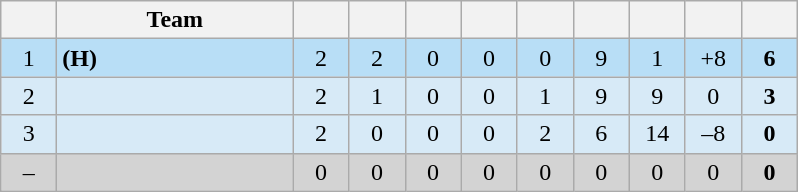<table class="wikitable" style="text-align: center; font-size: 100%;">
<tr>
<th width="30"></th>
<th width="150">Team</th>
<th width="30"></th>
<th width="30"></th>
<th width="30"></th>
<th width="30"></th>
<th width="30"></th>
<th width="30"></th>
<th width="30"></th>
<th width="30"></th>
<th width="30"></th>
</tr>
<tr style="background-color: #b8def6;">
<td>1</td>
<td align=left> <strong>(H)</strong></td>
<td>2</td>
<td>2</td>
<td>0</td>
<td>0</td>
<td>0</td>
<td>9</td>
<td>1</td>
<td>+8</td>
<td><strong>6</strong></td>
</tr>
<tr style="background-color: #d7eaf7;">
<td>2</td>
<td align=left></td>
<td>2</td>
<td>1</td>
<td>0</td>
<td>0</td>
<td>1</td>
<td>9</td>
<td>9</td>
<td>0</td>
<td><strong>3</strong></td>
</tr>
<tr style="background-color: #d7eaf7;">
<td>3</td>
<td align=left></td>
<td>2</td>
<td>0</td>
<td>0</td>
<td>0</td>
<td>2</td>
<td>6</td>
<td>14</td>
<td>–8</td>
<td><strong>0</strong></td>
</tr>
<tr style="background-color: lightgray;">
<td>–</td>
<td align=left></td>
<td>0</td>
<td>0</td>
<td>0</td>
<td>0</td>
<td>0</td>
<td>0</td>
<td>0</td>
<td>0</td>
<td><strong>0</strong></td>
</tr>
</table>
